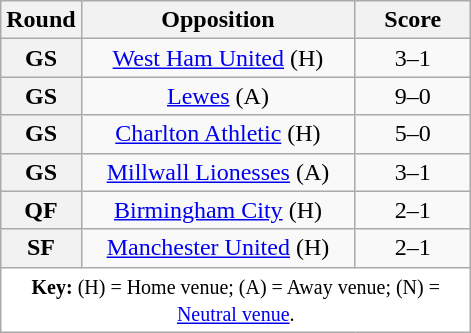<table class="wikitable plainrowheaders" style="text-align:center;margin:0">
<tr>
<th scope="col" style="width:25px">Round</th>
<th scope="col" style="width:175px">Opposition</th>
<th scope="col" style="width:70px">Score</th>
</tr>
<tr>
<th scope=row style="text-align:center">GS</th>
<td><a href='#'>West Ham United</a> (H)</td>
<td>3–1</td>
</tr>
<tr>
<th scope=row style="text-align:center">GS</th>
<td><a href='#'>Lewes</a> (A)</td>
<td>9–0</td>
</tr>
<tr>
<th scope=row style="text-align:center">GS</th>
<td><a href='#'>Charlton Athletic</a> (H)</td>
<td>5–0</td>
</tr>
<tr>
<th scope=row style="text-align:center">GS</th>
<td><a href='#'>Millwall Lionesses</a> (A)</td>
<td>3–1</td>
</tr>
<tr>
<th scope=row style="text-align:center">QF</th>
<td><a href='#'>Birmingham City</a> (H)</td>
<td>2–1</td>
</tr>
<tr>
<th scope=row style="text-align:center">SF</th>
<td><a href='#'>Manchester United</a> (H)</td>
<td>2–1</td>
</tr>
<tr>
<td colspan="3" style="background:white;"><small><strong>Key:</strong> (H) = Home venue; (A) = Away venue; (N) = <a href='#'>Neutral venue</a>.</small></td>
</tr>
</table>
